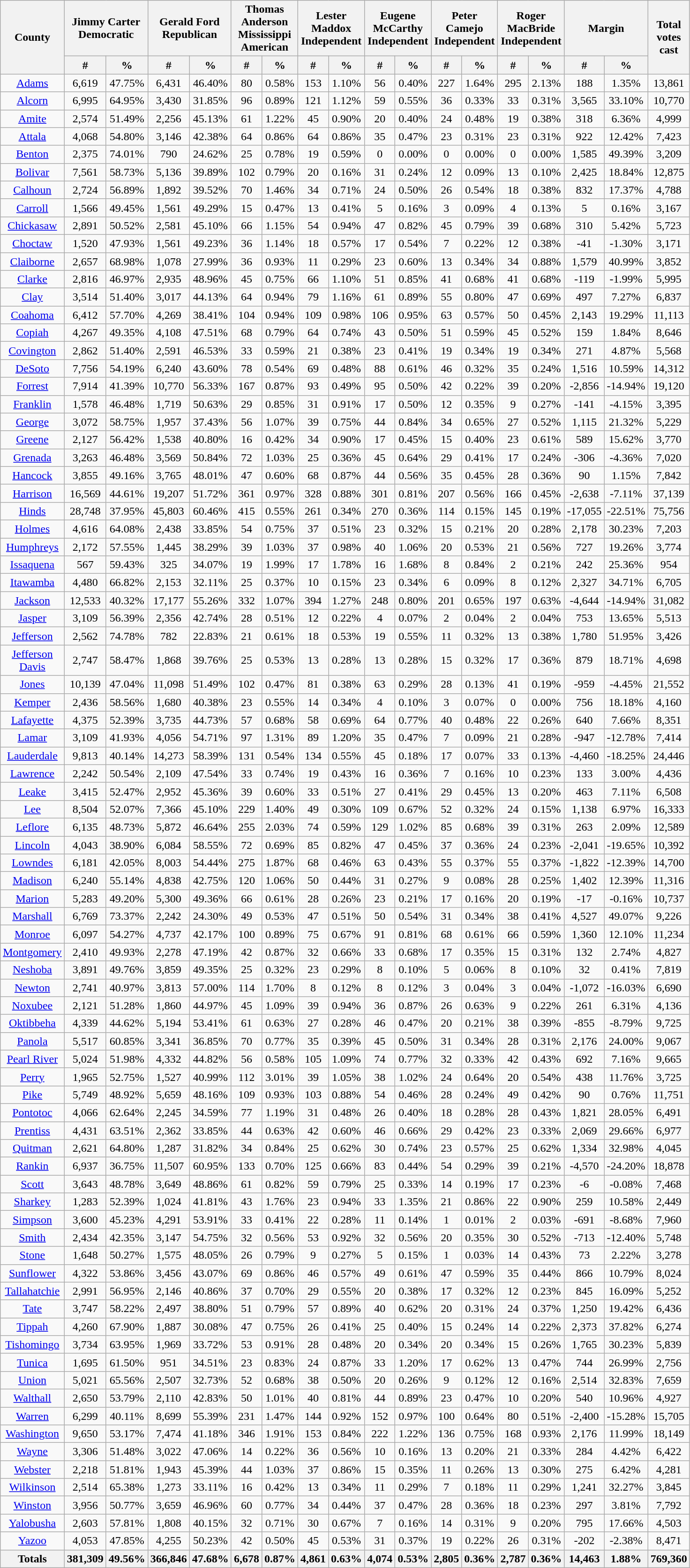<table width="60%" class="wikitable sortable">
<tr>
<th style="text-align:center;" rowspan="2">County</th>
<th style="text-align:center;" colspan="2">Jimmy Carter<br>Democratic</th>
<th style="text-align:center;" colspan="2">Gerald Ford<br>Republican</th>
<th style="text-align:center;" colspan="2">Thomas Anderson<br>Mississippi American</th>
<th style="text-align:center;" colspan="2">Lester Maddox<br>Independent</th>
<th style="text-align:center;" colspan="2">Eugene McCarthy<br>Independent</th>
<th style="text-align:center;" colspan="2">Peter Camejo<br>Independent</th>
<th style="text-align:center;" colspan="2">Roger MacBride<br>Independent</th>
<th style="text-align:center;" colspan="2">Margin</th>
<th style="text-align:center;" rowspan="2">Total votes cast</th>
</tr>
<tr>
<th style="text-align:center;" data-sort-type="number">#</th>
<th style="text-align:center;" data-sort-type="number">%</th>
<th style="text-align:center;" data-sort-type="number">#</th>
<th style="text-align:center;" data-sort-type="number">%</th>
<th style="text-align:center;" data-sort-type="number">#</th>
<th style="text-align:center;" data-sort-type="number">%</th>
<th style="text-align:center;" data-sort-type="number">#</th>
<th style="text-align:center;" data-sort-type="number">%</th>
<th style="text-align:center;" data-sort-type="number">#</th>
<th style="text-align:center;" data-sort-type="number">%</th>
<th style="text-align:center;" data-sort-type="number">#</th>
<th style="text-align:center;" data-sort-type="number">%</th>
<th style="text-align:center;" data-sort-type="number">#</th>
<th style="text-align:center;" data-sort-type="number">%</th>
<th style="text-align:center;" data-sort-type="number">#</th>
<th style="text-align:center;" data-sort-type="number">%</th>
</tr>
<tr style="text-align:center;">
<td><a href='#'>Adams</a></td>
<td>6,619</td>
<td>47.75%</td>
<td>6,431</td>
<td>46.40%</td>
<td>80</td>
<td>0.58%</td>
<td>153</td>
<td>1.10%</td>
<td>56</td>
<td>0.40%</td>
<td>227</td>
<td>1.64%</td>
<td>295</td>
<td>2.13%</td>
<td>188</td>
<td>1.35%</td>
<td>13,861</td>
</tr>
<tr style="text-align:center;">
<td><a href='#'>Alcorn</a></td>
<td>6,995</td>
<td>64.95%</td>
<td>3,430</td>
<td>31.85%</td>
<td>96</td>
<td>0.89%</td>
<td>121</td>
<td>1.12%</td>
<td>59</td>
<td>0.55%</td>
<td>36</td>
<td>0.33%</td>
<td>33</td>
<td>0.31%</td>
<td>3,565</td>
<td>33.10%</td>
<td>10,770</td>
</tr>
<tr style="text-align:center;">
<td><a href='#'>Amite</a></td>
<td>2,574</td>
<td>51.49%</td>
<td>2,256</td>
<td>45.13%</td>
<td>61</td>
<td>1.22%</td>
<td>45</td>
<td>0.90%</td>
<td>20</td>
<td>0.40%</td>
<td>24</td>
<td>0.48%</td>
<td>19</td>
<td>0.38%</td>
<td>318</td>
<td>6.36%</td>
<td>4,999</td>
</tr>
<tr style="text-align:center;">
<td><a href='#'>Attala</a></td>
<td>4,068</td>
<td>54.80%</td>
<td>3,146</td>
<td>42.38%</td>
<td>64</td>
<td>0.86%</td>
<td>64</td>
<td>0.86%</td>
<td>35</td>
<td>0.47%</td>
<td>23</td>
<td>0.31%</td>
<td>23</td>
<td>0.31%</td>
<td>922</td>
<td>12.42%</td>
<td>7,423</td>
</tr>
<tr style="text-align:center;">
<td><a href='#'>Benton</a></td>
<td>2,375</td>
<td>74.01%</td>
<td>790</td>
<td>24.62%</td>
<td>25</td>
<td>0.78%</td>
<td>19</td>
<td>0.59%</td>
<td>0</td>
<td>0.00%</td>
<td>0</td>
<td>0.00%</td>
<td>0</td>
<td>0.00%</td>
<td>1,585</td>
<td>49.39%</td>
<td>3,209</td>
</tr>
<tr style="text-align:center;">
<td><a href='#'>Bolivar</a></td>
<td>7,561</td>
<td>58.73%</td>
<td>5,136</td>
<td>39.89%</td>
<td>102</td>
<td>0.79%</td>
<td>20</td>
<td>0.16%</td>
<td>31</td>
<td>0.24%</td>
<td>12</td>
<td>0.09%</td>
<td>13</td>
<td>0.10%</td>
<td>2,425</td>
<td>18.84%</td>
<td>12,875</td>
</tr>
<tr style="text-align:center;">
<td><a href='#'>Calhoun</a></td>
<td>2,724</td>
<td>56.89%</td>
<td>1,892</td>
<td>39.52%</td>
<td>70</td>
<td>1.46%</td>
<td>34</td>
<td>0.71%</td>
<td>24</td>
<td>0.50%</td>
<td>26</td>
<td>0.54%</td>
<td>18</td>
<td>0.38%</td>
<td>832</td>
<td>17.37%</td>
<td>4,788</td>
</tr>
<tr style="text-align:center;">
<td><a href='#'>Carroll</a></td>
<td>1,566</td>
<td>49.45%</td>
<td>1,561</td>
<td>49.29%</td>
<td>15</td>
<td>0.47%</td>
<td>13</td>
<td>0.41%</td>
<td>5</td>
<td>0.16%</td>
<td>3</td>
<td>0.09%</td>
<td>4</td>
<td>0.13%</td>
<td>5</td>
<td>0.16%</td>
<td>3,167</td>
</tr>
<tr style="text-align:center;">
<td><a href='#'>Chickasaw</a></td>
<td>2,891</td>
<td>50.52%</td>
<td>2,581</td>
<td>45.10%</td>
<td>66</td>
<td>1.15%</td>
<td>54</td>
<td>0.94%</td>
<td>47</td>
<td>0.82%</td>
<td>45</td>
<td>0.79%</td>
<td>39</td>
<td>0.68%</td>
<td>310</td>
<td>5.42%</td>
<td>5,723</td>
</tr>
<tr style="text-align:center;">
<td><a href='#'>Choctaw</a></td>
<td>1,520</td>
<td>47.93%</td>
<td>1,561</td>
<td>49.23%</td>
<td>36</td>
<td>1.14%</td>
<td>18</td>
<td>0.57%</td>
<td>17</td>
<td>0.54%</td>
<td>7</td>
<td>0.22%</td>
<td>12</td>
<td>0.38%</td>
<td>-41</td>
<td>-1.30%</td>
<td>3,171</td>
</tr>
<tr style="text-align:center;">
<td><a href='#'>Claiborne</a></td>
<td>2,657</td>
<td>68.98%</td>
<td>1,078</td>
<td>27.99%</td>
<td>36</td>
<td>0.93%</td>
<td>11</td>
<td>0.29%</td>
<td>23</td>
<td>0.60%</td>
<td>13</td>
<td>0.34%</td>
<td>34</td>
<td>0.88%</td>
<td>1,579</td>
<td>40.99%</td>
<td>3,852</td>
</tr>
<tr style="text-align:center;">
<td><a href='#'>Clarke</a></td>
<td>2,816</td>
<td>46.97%</td>
<td>2,935</td>
<td>48.96%</td>
<td>45</td>
<td>0.75%</td>
<td>66</td>
<td>1.10%</td>
<td>51</td>
<td>0.85%</td>
<td>41</td>
<td>0.68%</td>
<td>41</td>
<td>0.68%</td>
<td>-119</td>
<td>-1.99%</td>
<td>5,995</td>
</tr>
<tr style="text-align:center;">
<td><a href='#'>Clay</a></td>
<td>3,514</td>
<td>51.40%</td>
<td>3,017</td>
<td>44.13%</td>
<td>64</td>
<td>0.94%</td>
<td>79</td>
<td>1.16%</td>
<td>61</td>
<td>0.89%</td>
<td>55</td>
<td>0.80%</td>
<td>47</td>
<td>0.69%</td>
<td>497</td>
<td>7.27%</td>
<td>6,837</td>
</tr>
<tr style="text-align:center;">
<td><a href='#'>Coahoma</a></td>
<td>6,412</td>
<td>57.70%</td>
<td>4,269</td>
<td>38.41%</td>
<td>104</td>
<td>0.94%</td>
<td>109</td>
<td>0.98%</td>
<td>106</td>
<td>0.95%</td>
<td>63</td>
<td>0.57%</td>
<td>50</td>
<td>0.45%</td>
<td>2,143</td>
<td>19.29%</td>
<td>11,113</td>
</tr>
<tr style="text-align:center;">
<td><a href='#'>Copiah</a></td>
<td>4,267</td>
<td>49.35%</td>
<td>4,108</td>
<td>47.51%</td>
<td>68</td>
<td>0.79%</td>
<td>64</td>
<td>0.74%</td>
<td>43</td>
<td>0.50%</td>
<td>51</td>
<td>0.59%</td>
<td>45</td>
<td>0.52%</td>
<td>159</td>
<td>1.84%</td>
<td>8,646</td>
</tr>
<tr style="text-align:center;">
<td><a href='#'>Covington</a></td>
<td>2,862</td>
<td>51.40%</td>
<td>2,591</td>
<td>46.53%</td>
<td>33</td>
<td>0.59%</td>
<td>21</td>
<td>0.38%</td>
<td>23</td>
<td>0.41%</td>
<td>19</td>
<td>0.34%</td>
<td>19</td>
<td>0.34%</td>
<td>271</td>
<td>4.87%</td>
<td>5,568</td>
</tr>
<tr style="text-align:center;">
<td><a href='#'>DeSoto</a></td>
<td>7,756</td>
<td>54.19%</td>
<td>6,240</td>
<td>43.60%</td>
<td>78</td>
<td>0.54%</td>
<td>69</td>
<td>0.48%</td>
<td>88</td>
<td>0.61%</td>
<td>46</td>
<td>0.32%</td>
<td>35</td>
<td>0.24%</td>
<td>1,516</td>
<td>10.59%</td>
<td>14,312</td>
</tr>
<tr style="text-align:center;">
<td><a href='#'>Forrest</a></td>
<td>7,914</td>
<td>41.39%</td>
<td>10,770</td>
<td>56.33%</td>
<td>167</td>
<td>0.87%</td>
<td>93</td>
<td>0.49%</td>
<td>95</td>
<td>0.50%</td>
<td>42</td>
<td>0.22%</td>
<td>39</td>
<td>0.20%</td>
<td>-2,856</td>
<td>-14.94%</td>
<td>19,120</td>
</tr>
<tr style="text-align:center;">
<td><a href='#'>Franklin</a></td>
<td>1,578</td>
<td>46.48%</td>
<td>1,719</td>
<td>50.63%</td>
<td>29</td>
<td>0.85%</td>
<td>31</td>
<td>0.91%</td>
<td>17</td>
<td>0.50%</td>
<td>12</td>
<td>0.35%</td>
<td>9</td>
<td>0.27%</td>
<td>-141</td>
<td>-4.15%</td>
<td>3,395</td>
</tr>
<tr style="text-align:center;">
<td><a href='#'>George</a></td>
<td>3,072</td>
<td>58.75%</td>
<td>1,957</td>
<td>37.43%</td>
<td>56</td>
<td>1.07%</td>
<td>39</td>
<td>0.75%</td>
<td>44</td>
<td>0.84%</td>
<td>34</td>
<td>0.65%</td>
<td>27</td>
<td>0.52%</td>
<td>1,115</td>
<td>21.32%</td>
<td>5,229</td>
</tr>
<tr style="text-align:center;">
<td><a href='#'>Greene</a></td>
<td>2,127</td>
<td>56.42%</td>
<td>1,538</td>
<td>40.80%</td>
<td>16</td>
<td>0.42%</td>
<td>34</td>
<td>0.90%</td>
<td>17</td>
<td>0.45%</td>
<td>15</td>
<td>0.40%</td>
<td>23</td>
<td>0.61%</td>
<td>589</td>
<td>15.62%</td>
<td>3,770</td>
</tr>
<tr style="text-align:center;">
<td><a href='#'>Grenada</a></td>
<td>3,263</td>
<td>46.48%</td>
<td>3,569</td>
<td>50.84%</td>
<td>72</td>
<td>1.03%</td>
<td>25</td>
<td>0.36%</td>
<td>45</td>
<td>0.64%</td>
<td>29</td>
<td>0.41%</td>
<td>17</td>
<td>0.24%</td>
<td>-306</td>
<td>-4.36%</td>
<td>7,020</td>
</tr>
<tr style="text-align:center;">
<td><a href='#'>Hancock</a></td>
<td>3,855</td>
<td>49.16%</td>
<td>3,765</td>
<td>48.01%</td>
<td>47</td>
<td>0.60%</td>
<td>68</td>
<td>0.87%</td>
<td>44</td>
<td>0.56%</td>
<td>35</td>
<td>0.45%</td>
<td>28</td>
<td>0.36%</td>
<td>90</td>
<td>1.15%</td>
<td>7,842</td>
</tr>
<tr style="text-align:center;">
<td><a href='#'>Harrison</a></td>
<td>16,569</td>
<td>44.61%</td>
<td>19,207</td>
<td>51.72%</td>
<td>361</td>
<td>0.97%</td>
<td>328</td>
<td>0.88%</td>
<td>301</td>
<td>0.81%</td>
<td>207</td>
<td>0.56%</td>
<td>166</td>
<td>0.45%</td>
<td>-2,638</td>
<td>-7.11%</td>
<td>37,139</td>
</tr>
<tr style="text-align:center;">
<td><a href='#'>Hinds</a></td>
<td>28,748</td>
<td>37.95%</td>
<td>45,803</td>
<td>60.46%</td>
<td>415</td>
<td>0.55%</td>
<td>261</td>
<td>0.34%</td>
<td>270</td>
<td>0.36%</td>
<td>114</td>
<td>0.15%</td>
<td>145</td>
<td>0.19%</td>
<td>-17,055</td>
<td>-22.51%</td>
<td>75,756</td>
</tr>
<tr style="text-align:center;">
<td><a href='#'>Holmes</a></td>
<td>4,616</td>
<td>64.08%</td>
<td>2,438</td>
<td>33.85%</td>
<td>54</td>
<td>0.75%</td>
<td>37</td>
<td>0.51%</td>
<td>23</td>
<td>0.32%</td>
<td>15</td>
<td>0.21%</td>
<td>20</td>
<td>0.28%</td>
<td>2,178</td>
<td>30.23%</td>
<td>7,203</td>
</tr>
<tr style="text-align:center;">
<td><a href='#'>Humphreys</a></td>
<td>2,172</td>
<td>57.55%</td>
<td>1,445</td>
<td>38.29%</td>
<td>39</td>
<td>1.03%</td>
<td>37</td>
<td>0.98%</td>
<td>40</td>
<td>1.06%</td>
<td>20</td>
<td>0.53%</td>
<td>21</td>
<td>0.56%</td>
<td>727</td>
<td>19.26%</td>
<td>3,774</td>
</tr>
<tr style="text-align:center;">
<td><a href='#'>Issaquena</a></td>
<td>567</td>
<td>59.43%</td>
<td>325</td>
<td>34.07%</td>
<td>19</td>
<td>1.99%</td>
<td>17</td>
<td>1.78%</td>
<td>16</td>
<td>1.68%</td>
<td>8</td>
<td>0.84%</td>
<td>2</td>
<td>0.21%</td>
<td>242</td>
<td>25.36%</td>
<td>954</td>
</tr>
<tr style="text-align:center;">
<td><a href='#'>Itawamba</a></td>
<td>4,480</td>
<td>66.82%</td>
<td>2,153</td>
<td>32.11%</td>
<td>25</td>
<td>0.37%</td>
<td>10</td>
<td>0.15%</td>
<td>23</td>
<td>0.34%</td>
<td>6</td>
<td>0.09%</td>
<td>8</td>
<td>0.12%</td>
<td>2,327</td>
<td>34.71%</td>
<td>6,705</td>
</tr>
<tr style="text-align:center;">
<td><a href='#'>Jackson</a></td>
<td>12,533</td>
<td>40.32%</td>
<td>17,177</td>
<td>55.26%</td>
<td>332</td>
<td>1.07%</td>
<td>394</td>
<td>1.27%</td>
<td>248</td>
<td>0.80%</td>
<td>201</td>
<td>0.65%</td>
<td>197</td>
<td>0.63%</td>
<td>-4,644</td>
<td>-14.94%</td>
<td>31,082</td>
</tr>
<tr style="text-align:center;">
<td><a href='#'>Jasper</a></td>
<td>3,109</td>
<td>56.39%</td>
<td>2,356</td>
<td>42.74%</td>
<td>28</td>
<td>0.51%</td>
<td>12</td>
<td>0.22%</td>
<td>4</td>
<td>0.07%</td>
<td>2</td>
<td>0.04%</td>
<td>2</td>
<td>0.04%</td>
<td>753</td>
<td>13.65%</td>
<td>5,513</td>
</tr>
<tr style="text-align:center;">
<td><a href='#'>Jefferson</a></td>
<td>2,562</td>
<td>74.78%</td>
<td>782</td>
<td>22.83%</td>
<td>21</td>
<td>0.61%</td>
<td>18</td>
<td>0.53%</td>
<td>19</td>
<td>0.55%</td>
<td>11</td>
<td>0.32%</td>
<td>13</td>
<td>0.38%</td>
<td>1,780</td>
<td>51.95%</td>
<td>3,426</td>
</tr>
<tr style="text-align:center;">
<td><a href='#'>Jefferson Davis</a></td>
<td>2,747</td>
<td>58.47%</td>
<td>1,868</td>
<td>39.76%</td>
<td>25</td>
<td>0.53%</td>
<td>13</td>
<td>0.28%</td>
<td>13</td>
<td>0.28%</td>
<td>15</td>
<td>0.32%</td>
<td>17</td>
<td>0.36%</td>
<td>879</td>
<td>18.71%</td>
<td>4,698</td>
</tr>
<tr style="text-align:center;">
<td><a href='#'>Jones</a></td>
<td>10,139</td>
<td>47.04%</td>
<td>11,098</td>
<td>51.49%</td>
<td>102</td>
<td>0.47%</td>
<td>81</td>
<td>0.38%</td>
<td>63</td>
<td>0.29%</td>
<td>28</td>
<td>0.13%</td>
<td>41</td>
<td>0.19%</td>
<td>-959</td>
<td>-4.45%</td>
<td>21,552</td>
</tr>
<tr style="text-align:center;">
<td><a href='#'>Kemper</a></td>
<td>2,436</td>
<td>58.56%</td>
<td>1,680</td>
<td>40.38%</td>
<td>23</td>
<td>0.55%</td>
<td>14</td>
<td>0.34%</td>
<td>4</td>
<td>0.10%</td>
<td>3</td>
<td>0.07%</td>
<td>0</td>
<td>0.00%</td>
<td>756</td>
<td>18.18%</td>
<td>4,160</td>
</tr>
<tr style="text-align:center;">
<td><a href='#'>Lafayette</a></td>
<td>4,375</td>
<td>52.39%</td>
<td>3,735</td>
<td>44.73%</td>
<td>57</td>
<td>0.68%</td>
<td>58</td>
<td>0.69%</td>
<td>64</td>
<td>0.77%</td>
<td>40</td>
<td>0.48%</td>
<td>22</td>
<td>0.26%</td>
<td>640</td>
<td>7.66%</td>
<td>8,351</td>
</tr>
<tr style="text-align:center;">
<td><a href='#'>Lamar</a></td>
<td>3,109</td>
<td>41.93%</td>
<td>4,056</td>
<td>54.71%</td>
<td>97</td>
<td>1.31%</td>
<td>89</td>
<td>1.20%</td>
<td>35</td>
<td>0.47%</td>
<td>7</td>
<td>0.09%</td>
<td>21</td>
<td>0.28%</td>
<td>-947</td>
<td>-12.78%</td>
<td>7,414</td>
</tr>
<tr style="text-align:center;">
<td><a href='#'>Lauderdale</a></td>
<td>9,813</td>
<td>40.14%</td>
<td>14,273</td>
<td>58.39%</td>
<td>131</td>
<td>0.54%</td>
<td>134</td>
<td>0.55%</td>
<td>45</td>
<td>0.18%</td>
<td>17</td>
<td>0.07%</td>
<td>33</td>
<td>0.13%</td>
<td>-4,460</td>
<td>-18.25%</td>
<td>24,446</td>
</tr>
<tr style="text-align:center;">
<td><a href='#'>Lawrence</a></td>
<td>2,242</td>
<td>50.54%</td>
<td>2,109</td>
<td>47.54%</td>
<td>33</td>
<td>0.74%</td>
<td>19</td>
<td>0.43%</td>
<td>16</td>
<td>0.36%</td>
<td>7</td>
<td>0.16%</td>
<td>10</td>
<td>0.23%</td>
<td>133</td>
<td>3.00%</td>
<td>4,436</td>
</tr>
<tr style="text-align:center;">
<td><a href='#'>Leake</a></td>
<td>3,415</td>
<td>52.47%</td>
<td>2,952</td>
<td>45.36%</td>
<td>39</td>
<td>0.60%</td>
<td>33</td>
<td>0.51%</td>
<td>27</td>
<td>0.41%</td>
<td>29</td>
<td>0.45%</td>
<td>13</td>
<td>0.20%</td>
<td>463</td>
<td>7.11%</td>
<td>6,508</td>
</tr>
<tr style="text-align:center;">
<td><a href='#'>Lee</a></td>
<td>8,504</td>
<td>52.07%</td>
<td>7,366</td>
<td>45.10%</td>
<td>229</td>
<td>1.40%</td>
<td>49</td>
<td>0.30%</td>
<td>109</td>
<td>0.67%</td>
<td>52</td>
<td>0.32%</td>
<td>24</td>
<td>0.15%</td>
<td>1,138</td>
<td>6.97%</td>
<td>16,333</td>
</tr>
<tr style="text-align:center;">
<td><a href='#'>Leflore</a></td>
<td>6,135</td>
<td>48.73%</td>
<td>5,872</td>
<td>46.64%</td>
<td>255</td>
<td>2.03%</td>
<td>74</td>
<td>0.59%</td>
<td>129</td>
<td>1.02%</td>
<td>85</td>
<td>0.68%</td>
<td>39</td>
<td>0.31%</td>
<td>263</td>
<td>2.09%</td>
<td>12,589</td>
</tr>
<tr style="text-align:center;">
<td><a href='#'>Lincoln</a></td>
<td>4,043</td>
<td>38.90%</td>
<td>6,084</td>
<td>58.55%</td>
<td>72</td>
<td>0.69%</td>
<td>85</td>
<td>0.82%</td>
<td>47</td>
<td>0.45%</td>
<td>37</td>
<td>0.36%</td>
<td>24</td>
<td>0.23%</td>
<td>-2,041</td>
<td>-19.65%</td>
<td>10,392</td>
</tr>
<tr style="text-align:center;">
<td><a href='#'>Lowndes</a></td>
<td>6,181</td>
<td>42.05%</td>
<td>8,003</td>
<td>54.44%</td>
<td>275</td>
<td>1.87%</td>
<td>68</td>
<td>0.46%</td>
<td>63</td>
<td>0.43%</td>
<td>55</td>
<td>0.37%</td>
<td>55</td>
<td>0.37%</td>
<td>-1,822</td>
<td>-12.39%</td>
<td>14,700</td>
</tr>
<tr style="text-align:center;">
<td><a href='#'>Madison</a></td>
<td>6,240</td>
<td>55.14%</td>
<td>4,838</td>
<td>42.75%</td>
<td>120</td>
<td>1.06%</td>
<td>50</td>
<td>0.44%</td>
<td>31</td>
<td>0.27%</td>
<td>9</td>
<td>0.08%</td>
<td>28</td>
<td>0.25%</td>
<td>1,402</td>
<td>12.39%</td>
<td>11,316</td>
</tr>
<tr style="text-align:center;">
<td><a href='#'>Marion</a></td>
<td>5,283</td>
<td>49.20%</td>
<td>5,300</td>
<td>49.36%</td>
<td>66</td>
<td>0.61%</td>
<td>28</td>
<td>0.26%</td>
<td>23</td>
<td>0.21%</td>
<td>17</td>
<td>0.16%</td>
<td>20</td>
<td>0.19%</td>
<td>-17</td>
<td>-0.16%</td>
<td>10,737</td>
</tr>
<tr style="text-align:center;">
<td><a href='#'>Marshall</a></td>
<td>6,769</td>
<td>73.37%</td>
<td>2,242</td>
<td>24.30%</td>
<td>49</td>
<td>0.53%</td>
<td>47</td>
<td>0.51%</td>
<td>50</td>
<td>0.54%</td>
<td>31</td>
<td>0.34%</td>
<td>38</td>
<td>0.41%</td>
<td>4,527</td>
<td>49.07%</td>
<td>9,226</td>
</tr>
<tr style="text-align:center;">
<td><a href='#'>Monroe</a></td>
<td>6,097</td>
<td>54.27%</td>
<td>4,737</td>
<td>42.17%</td>
<td>100</td>
<td>0.89%</td>
<td>75</td>
<td>0.67%</td>
<td>91</td>
<td>0.81%</td>
<td>68</td>
<td>0.61%</td>
<td>66</td>
<td>0.59%</td>
<td>1,360</td>
<td>12.10%</td>
<td>11,234</td>
</tr>
<tr style="text-align:center;">
<td><a href='#'>Montgomery</a></td>
<td>2,410</td>
<td>49.93%</td>
<td>2,278</td>
<td>47.19%</td>
<td>42</td>
<td>0.87%</td>
<td>32</td>
<td>0.66%</td>
<td>33</td>
<td>0.68%</td>
<td>17</td>
<td>0.35%</td>
<td>15</td>
<td>0.31%</td>
<td>132</td>
<td>2.74%</td>
<td>4,827</td>
</tr>
<tr style="text-align:center;">
<td><a href='#'>Neshoba</a></td>
<td>3,891</td>
<td>49.76%</td>
<td>3,859</td>
<td>49.35%</td>
<td>25</td>
<td>0.32%</td>
<td>23</td>
<td>0.29%</td>
<td>8</td>
<td>0.10%</td>
<td>5</td>
<td>0.06%</td>
<td>8</td>
<td>0.10%</td>
<td>32</td>
<td>0.41%</td>
<td>7,819</td>
</tr>
<tr style="text-align:center;">
<td><a href='#'>Newton</a></td>
<td>2,741</td>
<td>40.97%</td>
<td>3,813</td>
<td>57.00%</td>
<td>114</td>
<td>1.70%</td>
<td>8</td>
<td>0.12%</td>
<td>8</td>
<td>0.12%</td>
<td>3</td>
<td>0.04%</td>
<td>3</td>
<td>0.04%</td>
<td>-1,072</td>
<td>-16.03%</td>
<td>6,690</td>
</tr>
<tr style="text-align:center;">
<td><a href='#'>Noxubee</a></td>
<td>2,121</td>
<td>51.28%</td>
<td>1,860</td>
<td>44.97%</td>
<td>45</td>
<td>1.09%</td>
<td>39</td>
<td>0.94%</td>
<td>36</td>
<td>0.87%</td>
<td>26</td>
<td>0.63%</td>
<td>9</td>
<td>0.22%</td>
<td>261</td>
<td>6.31%</td>
<td>4,136</td>
</tr>
<tr style="text-align:center;">
<td><a href='#'>Oktibbeha</a></td>
<td>4,339</td>
<td>44.62%</td>
<td>5,194</td>
<td>53.41%</td>
<td>61</td>
<td>0.63%</td>
<td>27</td>
<td>0.28%</td>
<td>46</td>
<td>0.47%</td>
<td>20</td>
<td>0.21%</td>
<td>38</td>
<td>0.39%</td>
<td>-855</td>
<td>-8.79%</td>
<td>9,725</td>
</tr>
<tr style="text-align:center;">
<td><a href='#'>Panola</a></td>
<td>5,517</td>
<td>60.85%</td>
<td>3,341</td>
<td>36.85%</td>
<td>70</td>
<td>0.77%</td>
<td>35</td>
<td>0.39%</td>
<td>45</td>
<td>0.50%</td>
<td>31</td>
<td>0.34%</td>
<td>28</td>
<td>0.31%</td>
<td>2,176</td>
<td>24.00%</td>
<td>9,067</td>
</tr>
<tr style="text-align:center;">
<td><a href='#'>Pearl River</a></td>
<td>5,024</td>
<td>51.98%</td>
<td>4,332</td>
<td>44.82%</td>
<td>56</td>
<td>0.58%</td>
<td>105</td>
<td>1.09%</td>
<td>74</td>
<td>0.77%</td>
<td>32</td>
<td>0.33%</td>
<td>42</td>
<td>0.43%</td>
<td>692</td>
<td>7.16%</td>
<td>9,665</td>
</tr>
<tr style="text-align:center;">
<td><a href='#'>Perry</a></td>
<td>1,965</td>
<td>52.75%</td>
<td>1,527</td>
<td>40.99%</td>
<td>112</td>
<td>3.01%</td>
<td>39</td>
<td>1.05%</td>
<td>38</td>
<td>1.02%</td>
<td>24</td>
<td>0.64%</td>
<td>20</td>
<td>0.54%</td>
<td>438</td>
<td>11.76%</td>
<td>3,725</td>
</tr>
<tr style="text-align:center;">
<td><a href='#'>Pike</a></td>
<td>5,749</td>
<td>48.92%</td>
<td>5,659</td>
<td>48.16%</td>
<td>109</td>
<td>0.93%</td>
<td>103</td>
<td>0.88%</td>
<td>54</td>
<td>0.46%</td>
<td>28</td>
<td>0.24%</td>
<td>49</td>
<td>0.42%</td>
<td>90</td>
<td>0.76%</td>
<td>11,751</td>
</tr>
<tr style="text-align:center;">
<td><a href='#'>Pontotoc</a></td>
<td>4,066</td>
<td>62.64%</td>
<td>2,245</td>
<td>34.59%</td>
<td>77</td>
<td>1.19%</td>
<td>31</td>
<td>0.48%</td>
<td>26</td>
<td>0.40%</td>
<td>18</td>
<td>0.28%</td>
<td>28</td>
<td>0.43%</td>
<td>1,821</td>
<td>28.05%</td>
<td>6,491</td>
</tr>
<tr style="text-align:center;">
<td><a href='#'>Prentiss</a></td>
<td>4,431</td>
<td>63.51%</td>
<td>2,362</td>
<td>33.85%</td>
<td>44</td>
<td>0.63%</td>
<td>42</td>
<td>0.60%</td>
<td>46</td>
<td>0.66%</td>
<td>29</td>
<td>0.42%</td>
<td>23</td>
<td>0.33%</td>
<td>2,069</td>
<td>29.66%</td>
<td>6,977</td>
</tr>
<tr style="text-align:center;">
<td><a href='#'>Quitman</a></td>
<td>2,621</td>
<td>64.80%</td>
<td>1,287</td>
<td>31.82%</td>
<td>34</td>
<td>0.84%</td>
<td>25</td>
<td>0.62%</td>
<td>30</td>
<td>0.74%</td>
<td>23</td>
<td>0.57%</td>
<td>25</td>
<td>0.62%</td>
<td>1,334</td>
<td>32.98%</td>
<td>4,045</td>
</tr>
<tr style="text-align:center;">
<td><a href='#'>Rankin</a></td>
<td>6,937</td>
<td>36.75%</td>
<td>11,507</td>
<td>60.95%</td>
<td>133</td>
<td>0.70%</td>
<td>125</td>
<td>0.66%</td>
<td>83</td>
<td>0.44%</td>
<td>54</td>
<td>0.29%</td>
<td>39</td>
<td>0.21%</td>
<td>-4,570</td>
<td>-24.20%</td>
<td>18,878</td>
</tr>
<tr style="text-align:center;">
<td><a href='#'>Scott</a></td>
<td>3,643</td>
<td>48.78%</td>
<td>3,649</td>
<td>48.86%</td>
<td>61</td>
<td>0.82%</td>
<td>59</td>
<td>0.79%</td>
<td>25</td>
<td>0.33%</td>
<td>14</td>
<td>0.19%</td>
<td>17</td>
<td>0.23%</td>
<td>-6</td>
<td>-0.08%</td>
<td>7,468</td>
</tr>
<tr style="text-align:center;">
<td><a href='#'>Sharkey</a></td>
<td>1,283</td>
<td>52.39%</td>
<td>1,024</td>
<td>41.81%</td>
<td>43</td>
<td>1.76%</td>
<td>23</td>
<td>0.94%</td>
<td>33</td>
<td>1.35%</td>
<td>21</td>
<td>0.86%</td>
<td>22</td>
<td>0.90%</td>
<td>259</td>
<td>10.58%</td>
<td>2,449</td>
</tr>
<tr style="text-align:center;">
<td><a href='#'>Simpson</a></td>
<td>3,600</td>
<td>45.23%</td>
<td>4,291</td>
<td>53.91%</td>
<td>33</td>
<td>0.41%</td>
<td>22</td>
<td>0.28%</td>
<td>11</td>
<td>0.14%</td>
<td>1</td>
<td>0.01%</td>
<td>2</td>
<td>0.03%</td>
<td>-691</td>
<td>-8.68%</td>
<td>7,960</td>
</tr>
<tr style="text-align:center;">
<td><a href='#'>Smith</a></td>
<td>2,434</td>
<td>42.35%</td>
<td>3,147</td>
<td>54.75%</td>
<td>32</td>
<td>0.56%</td>
<td>53</td>
<td>0.92%</td>
<td>32</td>
<td>0.56%</td>
<td>20</td>
<td>0.35%</td>
<td>30</td>
<td>0.52%</td>
<td>-713</td>
<td>-12.40%</td>
<td>5,748</td>
</tr>
<tr style="text-align:center;">
<td><a href='#'>Stone</a></td>
<td>1,648</td>
<td>50.27%</td>
<td>1,575</td>
<td>48.05%</td>
<td>26</td>
<td>0.79%</td>
<td>9</td>
<td>0.27%</td>
<td>5</td>
<td>0.15%</td>
<td>1</td>
<td>0.03%</td>
<td>14</td>
<td>0.43%</td>
<td>73</td>
<td>2.22%</td>
<td>3,278</td>
</tr>
<tr style="text-align:center;">
<td><a href='#'>Sunflower</a></td>
<td>4,322</td>
<td>53.86%</td>
<td>3,456</td>
<td>43.07%</td>
<td>69</td>
<td>0.86%</td>
<td>46</td>
<td>0.57%</td>
<td>49</td>
<td>0.61%</td>
<td>47</td>
<td>0.59%</td>
<td>35</td>
<td>0.44%</td>
<td>866</td>
<td>10.79%</td>
<td>8,024</td>
</tr>
<tr style="text-align:center;">
<td><a href='#'>Tallahatchie</a></td>
<td>2,991</td>
<td>56.95%</td>
<td>2,146</td>
<td>40.86%</td>
<td>37</td>
<td>0.70%</td>
<td>29</td>
<td>0.55%</td>
<td>20</td>
<td>0.38%</td>
<td>17</td>
<td>0.32%</td>
<td>12</td>
<td>0.23%</td>
<td>845</td>
<td>16.09%</td>
<td>5,252</td>
</tr>
<tr style="text-align:center;">
<td><a href='#'>Tate</a></td>
<td>3,747</td>
<td>58.22%</td>
<td>2,497</td>
<td>38.80%</td>
<td>51</td>
<td>0.79%</td>
<td>57</td>
<td>0.89%</td>
<td>40</td>
<td>0.62%</td>
<td>20</td>
<td>0.31%</td>
<td>24</td>
<td>0.37%</td>
<td>1,250</td>
<td>19.42%</td>
<td>6,436</td>
</tr>
<tr style="text-align:center;">
<td><a href='#'>Tippah</a></td>
<td>4,260</td>
<td>67.90%</td>
<td>1,887</td>
<td>30.08%</td>
<td>47</td>
<td>0.75%</td>
<td>26</td>
<td>0.41%</td>
<td>25</td>
<td>0.40%</td>
<td>15</td>
<td>0.24%</td>
<td>14</td>
<td>0.22%</td>
<td>2,373</td>
<td>37.82%</td>
<td>6,274</td>
</tr>
<tr style="text-align:center;">
<td><a href='#'>Tishomingo</a></td>
<td>3,734</td>
<td>63.95%</td>
<td>1,969</td>
<td>33.72%</td>
<td>53</td>
<td>0.91%</td>
<td>28</td>
<td>0.48%</td>
<td>20</td>
<td>0.34%</td>
<td>20</td>
<td>0.34%</td>
<td>15</td>
<td>0.26%</td>
<td>1,765</td>
<td>30.23%</td>
<td>5,839</td>
</tr>
<tr style="text-align:center;">
<td><a href='#'>Tunica</a></td>
<td>1,695</td>
<td>61.50%</td>
<td>951</td>
<td>34.51%</td>
<td>23</td>
<td>0.83%</td>
<td>24</td>
<td>0.87%</td>
<td>33</td>
<td>1.20%</td>
<td>17</td>
<td>0.62%</td>
<td>13</td>
<td>0.47%</td>
<td>744</td>
<td>26.99%</td>
<td>2,756</td>
</tr>
<tr style="text-align:center;">
<td><a href='#'>Union</a></td>
<td>5,021</td>
<td>65.56%</td>
<td>2,507</td>
<td>32.73%</td>
<td>52</td>
<td>0.68%</td>
<td>38</td>
<td>0.50%</td>
<td>20</td>
<td>0.26%</td>
<td>9</td>
<td>0.12%</td>
<td>12</td>
<td>0.16%</td>
<td>2,514</td>
<td>32.83%</td>
<td>7,659</td>
</tr>
<tr style="text-align:center;">
<td><a href='#'>Walthall</a></td>
<td>2,650</td>
<td>53.79%</td>
<td>2,110</td>
<td>42.83%</td>
<td>50</td>
<td>1.01%</td>
<td>40</td>
<td>0.81%</td>
<td>44</td>
<td>0.89%</td>
<td>23</td>
<td>0.47%</td>
<td>10</td>
<td>0.20%</td>
<td>540</td>
<td>10.96%</td>
<td>4,927</td>
</tr>
<tr style="text-align:center;">
<td><a href='#'>Warren</a></td>
<td>6,299</td>
<td>40.11%</td>
<td>8,699</td>
<td>55.39%</td>
<td>231</td>
<td>1.47%</td>
<td>144</td>
<td>0.92%</td>
<td>152</td>
<td>0.97%</td>
<td>100</td>
<td>0.64%</td>
<td>80</td>
<td>0.51%</td>
<td>-2,400</td>
<td>-15.28%</td>
<td>15,705</td>
</tr>
<tr style="text-align:center;">
<td><a href='#'>Washington</a></td>
<td>9,650</td>
<td>53.17%</td>
<td>7,474</td>
<td>41.18%</td>
<td>346</td>
<td>1.91%</td>
<td>153</td>
<td>0.84%</td>
<td>222</td>
<td>1.22%</td>
<td>136</td>
<td>0.75%</td>
<td>168</td>
<td>0.93%</td>
<td>2,176</td>
<td>11.99%</td>
<td>18,149</td>
</tr>
<tr style="text-align:center;">
<td><a href='#'>Wayne</a></td>
<td>3,306</td>
<td>51.48%</td>
<td>3,022</td>
<td>47.06%</td>
<td>14</td>
<td>0.22%</td>
<td>36</td>
<td>0.56%</td>
<td>10</td>
<td>0.16%</td>
<td>13</td>
<td>0.20%</td>
<td>21</td>
<td>0.33%</td>
<td>284</td>
<td>4.42%</td>
<td>6,422</td>
</tr>
<tr style="text-align:center;">
<td><a href='#'>Webster</a></td>
<td>2,218</td>
<td>51.81%</td>
<td>1,943</td>
<td>45.39%</td>
<td>44</td>
<td>1.03%</td>
<td>37</td>
<td>0.86%</td>
<td>15</td>
<td>0.35%</td>
<td>11</td>
<td>0.26%</td>
<td>13</td>
<td>0.30%</td>
<td>275</td>
<td>6.42%</td>
<td>4,281</td>
</tr>
<tr style="text-align:center;">
<td><a href='#'>Wilkinson</a></td>
<td>2,514</td>
<td>65.38%</td>
<td>1,273</td>
<td>33.11%</td>
<td>16</td>
<td>0.42%</td>
<td>13</td>
<td>0.34%</td>
<td>11</td>
<td>0.29%</td>
<td>7</td>
<td>0.18%</td>
<td>11</td>
<td>0.29%</td>
<td>1,241</td>
<td>32.27%</td>
<td>3,845</td>
</tr>
<tr style="text-align:center;">
<td><a href='#'>Winston</a></td>
<td>3,956</td>
<td>50.77%</td>
<td>3,659</td>
<td>46.96%</td>
<td>60</td>
<td>0.77%</td>
<td>34</td>
<td>0.44%</td>
<td>37</td>
<td>0.47%</td>
<td>28</td>
<td>0.36%</td>
<td>18</td>
<td>0.23%</td>
<td>297</td>
<td>3.81%</td>
<td>7,792</td>
</tr>
<tr style="text-align:center;">
<td><a href='#'>Yalobusha</a></td>
<td>2,603</td>
<td>57.81%</td>
<td>1,808</td>
<td>40.15%</td>
<td>32</td>
<td>0.71%</td>
<td>30</td>
<td>0.67%</td>
<td>7</td>
<td>0.16%</td>
<td>14</td>
<td>0.31%</td>
<td>9</td>
<td>0.20%</td>
<td>795</td>
<td>17.66%</td>
<td>4,503</td>
</tr>
<tr style="text-align:center;">
<td><a href='#'>Yazoo</a></td>
<td>4,053</td>
<td>47.85%</td>
<td>4,255</td>
<td>50.23%</td>
<td>42</td>
<td>0.50%</td>
<td>45</td>
<td>0.53%</td>
<td>31</td>
<td>0.37%</td>
<td>19</td>
<td>0.22%</td>
<td>26</td>
<td>0.31%</td>
<td>-202</td>
<td>-2.38%</td>
<td>8,471</td>
</tr>
<tr style="text-align:center;">
<th>Totals</th>
<th>381,309</th>
<th>49.56%</th>
<th>366,846</th>
<th>47.68%</th>
<th>6,678</th>
<th>0.87%</th>
<th>4,861</th>
<th>0.63%</th>
<th>4,074</th>
<th>0.53%</th>
<th>2,805</th>
<th>0.36%</th>
<th>2,787</th>
<th>0.36%</th>
<th>14,463</th>
<th>1.88%</th>
<th>769,360</th>
</tr>
</table>
